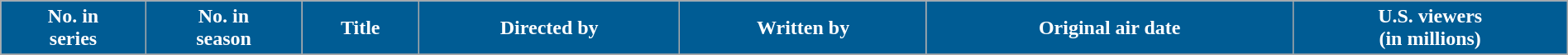<table class="wikitable plainrowheaders" style="width: 100%; margin-right: 0;">
<tr>
<th style="background:#005C94; color:#fff;">No. in<br>series</th>
<th style="background:#005C94; color:#fff;">No. in<br>season</th>
<th style="background:#005C94; color:#fff;">Title</th>
<th style="background:#005C94; color:#fff;">Directed by</th>
<th style="background:#005C94; color:#fff;">Written by</th>
<th style="background:#005C94; color:#fff;">Original air date</th>
<th style="background:#005C94; color:#fff;">U.S. viewers<br>(in millions)</th>
</tr>
<tr>
</tr>
</table>
